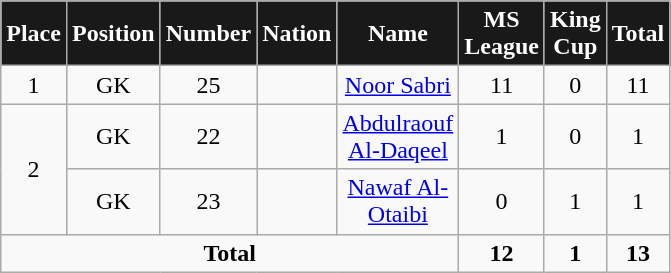<table class="wikitable"  style="text-align:center; font-size:100%; ">
<tr>
<th style="background:#191919; color:white; width:0px;">Place</th>
<th style="background:#191919; color:white; width:0px;">Position</th>
<th style="background:#191919; color:white; width:0px;">Number</th>
<th style="background:#191919; color:white; width:0px;">Nation</th>
<th style="background:#191919; color:white; width:0px;">Name</th>
<th style="background:#191919; color:white; width:00px;">MS League</th>
<th style="background:#191919; color:white; width:0px;">King Cup</th>
<th style="background:#191919; color:white; width:0px;"><strong>Total</strong></th>
</tr>
<tr>
<td>1</td>
<td>GK</td>
<td>25</td>
<td></td>
<td><a href='#'>Noor Sabri</a></td>
<td>11</td>
<td>0</td>
<td>11</td>
</tr>
<tr>
<td rowspan=2>2</td>
<td>GK</td>
<td>22</td>
<td></td>
<td><a href='#'>Abdulraouf Al-Daqeel</a></td>
<td>1</td>
<td>0</td>
<td>1</td>
</tr>
<tr>
<td>GK</td>
<td>23</td>
<td></td>
<td><a href='#'>Nawaf Al-Otaibi</a></td>
<td>0</td>
<td>1</td>
<td>1</td>
</tr>
<tr>
<td colspan=5><strong>Total</strong></td>
<td><strong>12</strong></td>
<td><strong>1</strong></td>
<td><strong>13</strong></td>
</tr>
</table>
